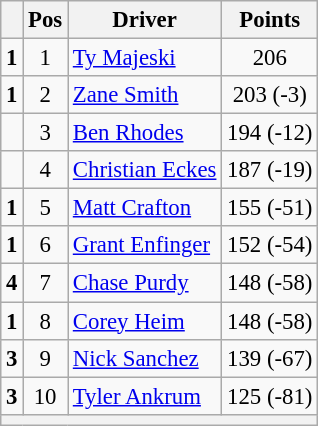<table class="wikitable" style="font-size: 95%;">
<tr>
<th></th>
<th>Pos</th>
<th>Driver</th>
<th>Points</th>
</tr>
<tr>
<td align="left"> <strong>1</strong></td>
<td style="text-align:center;">1</td>
<td><a href='#'>Ty Majeski</a></td>
<td style="text-align:center;">206</td>
</tr>
<tr>
<td align="left"> <strong>1</strong></td>
<td style="text-align:center;">2</td>
<td><a href='#'>Zane Smith</a></td>
<td style="text-align:center;">203 (-3)</td>
</tr>
<tr>
<td align="left"></td>
<td style="text-align:center;">3</td>
<td><a href='#'>Ben Rhodes</a></td>
<td style="text-align:center;">194 (-12)</td>
</tr>
<tr>
<td align="left"></td>
<td style="text-align:center;">4</td>
<td><a href='#'>Christian Eckes</a></td>
<td style="text-align:center;">187 (-19)</td>
</tr>
<tr>
<td align="left"> <strong>1</strong></td>
<td style="text-align:center;">5</td>
<td><a href='#'>Matt Crafton</a></td>
<td style="text-align:center;">155 (-51)</td>
</tr>
<tr>
<td align="left"> <strong>1</strong></td>
<td style="text-align:center;">6</td>
<td><a href='#'>Grant Enfinger</a></td>
<td style="text-align:center;">152 (-54)</td>
</tr>
<tr>
<td align="left"> <strong>4</strong></td>
<td style="text-align:center;">7</td>
<td><a href='#'>Chase Purdy</a></td>
<td style="text-align:center;">148 (-58)</td>
</tr>
<tr>
<td align="left"> <strong>1</strong></td>
<td style="text-align:center;">8</td>
<td><a href='#'>Corey Heim</a></td>
<td style="text-align:center;">148 (-58)</td>
</tr>
<tr>
<td align="left"> <strong>3</strong></td>
<td style="text-align:center;">9</td>
<td><a href='#'>Nick Sanchez</a></td>
<td style="text-align:center;">139 (-67)</td>
</tr>
<tr>
<td align="left"> <strong>3</strong></td>
<td style="text-align:center;">10</td>
<td><a href='#'>Tyler Ankrum</a></td>
<td style="text-align:center;">125 (-81)</td>
</tr>
<tr class="sortbottom">
<th colspan="9"></th>
</tr>
</table>
